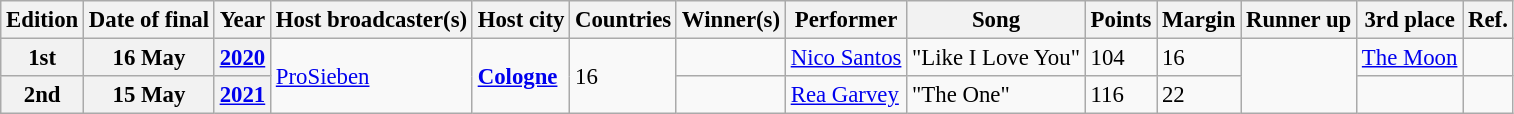<table class="wikitable" style="font-size:95%">
<tr>
<th>Edition</th>
<th>Date of final</th>
<th>Year</th>
<th>Host broadcaster(s)</th>
<th>Host city</th>
<th>Countries</th>
<th>Winner(s)</th>
<th>Performer</th>
<th>Song</th>
<th>Points</th>
<th>Margin</th>
<th>Runner up</th>
<th>3rd place</th>
<th>Ref.</th>
</tr>
<tr>
<th>1st</th>
<th>16 May</th>
<th><a href='#'>2020</a></th>
<td rowspan="2"><a href='#'>ProSieben</a></td>
<td rowspan="2"><strong></strong> <strong><a href='#'>Cologne</a></strong></td>
<td rowspan="2">16</td>
<td></td>
<td><a href='#'>Nico Santos</a></td>
<td>"Like I Love You"</td>
<td>104</td>
<td>16</td>
<td rowspan="2"></td>
<td> <a href='#'>The Moon</a></td>
<td></td>
</tr>
<tr>
<th>2nd</th>
<th>15 May</th>
<th><a href='#'>2021</a></th>
<td></td>
<td><a href='#'>Rea Garvey</a></td>
<td>"The One"</td>
<td>116</td>
<td>22</td>
<td></td>
<td></td>
</tr>
</table>
